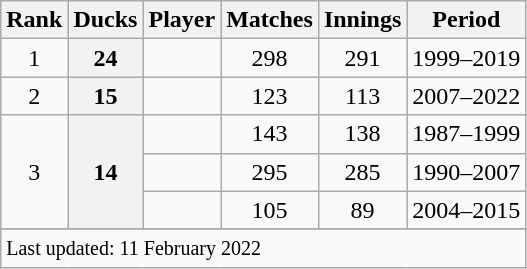<table class="wikitable plainrowheaders sortable">
<tr>
<th scope=col>Rank</th>
<th scope=col>Ducks</th>
<th scope=col>Player</th>
<th scope=col>Matches</th>
<th scope=col>Innings</th>
<th scope=col>Period</th>
</tr>
<tr>
<td align=center>1</td>
<th scope=row style=text-align:center;>24</th>
<td></td>
<td align=center>298</td>
<td align=center>291</td>
<td>1999–2019</td>
</tr>
<tr>
<td align=center>2</td>
<th scope=row style=text-align:center;>15</th>
<td></td>
<td align=center>123</td>
<td align=center>113</td>
<td>2007–2022</td>
</tr>
<tr>
<td align=center rowspan=3>3</td>
<th scope=row style=text-align:center; rowspan=3>14</th>
<td></td>
<td align=center>143</td>
<td align=center>138</td>
<td>1987–1999</td>
</tr>
<tr>
<td></td>
<td align=center>295</td>
<td align=center>285</td>
<td>1990–2007</td>
</tr>
<tr>
<td></td>
<td align=center>105</td>
<td align=center>89</td>
<td>2004–2015</td>
</tr>
<tr>
</tr>
<tr class=sortbottom>
<td colspan=6><small>Last updated: 11 February 2022</small></td>
</tr>
</table>
